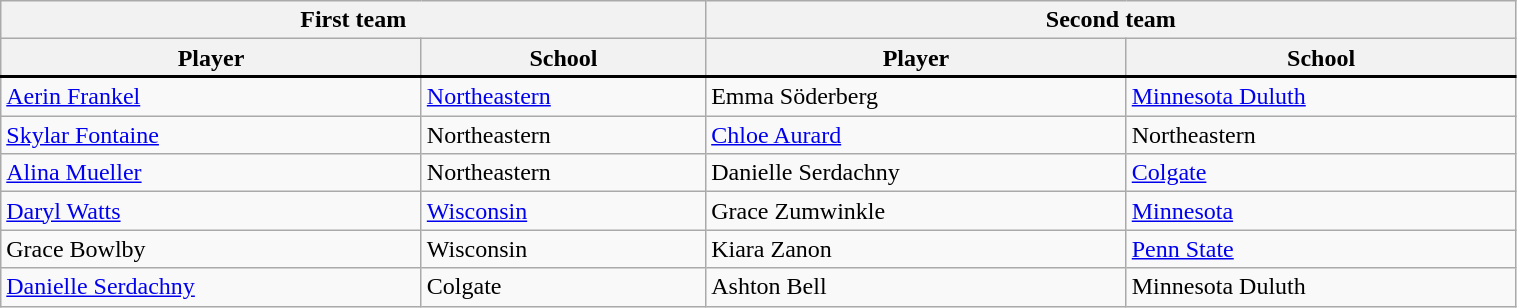<table class="wikitable" style="width:80%;">
<tr>
<th colspan=2>First team</th>
<th colspan=2>Second team</th>
</tr>
<tr>
<th>Player</th>
<th>School</th>
<th>Player</th>
<th>School</th>
</tr>
<tr>
</tr>
<tr style = "border-top:2px solid black;">
<td><a href='#'>Aerin Frankel</a></td>
<td><a href='#'>Northeastern</a></td>
<td>Emma Söderberg</td>
<td><a href='#'>Minnesota Duluth</a></td>
</tr>
<tr>
<td><a href='#'>Skylar Fontaine</a></td>
<td>Northeastern</td>
<td><a href='#'>Chloe Aurard</a></td>
<td>Northeastern</td>
</tr>
<tr>
<td><a href='#'>Alina Mueller</a></td>
<td>Northeastern</td>
<td>Danielle Serdachny</td>
<td><a href='#'>Colgate</a></td>
</tr>
<tr>
<td><a href='#'>Daryl Watts</a></td>
<td><a href='#'>Wisconsin</a></td>
<td>Grace Zumwinkle</td>
<td><a href='#'>Minnesota</a></td>
</tr>
<tr>
<td>Grace Bowlby</td>
<td>Wisconsin</td>
<td>Kiara Zanon</td>
<td><a href='#'>Penn State</a></td>
</tr>
<tr>
<td><a href='#'>Danielle Serdachny</a></td>
<td>Colgate</td>
<td>Ashton Bell</td>
<td>Minnesota Duluth</td>
</tr>
</table>
